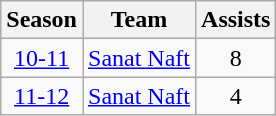<table class="wikitable" style="text-align: center;">
<tr>
<th>Season</th>
<th>Team</th>
<th>Assists</th>
</tr>
<tr>
<td><a href='#'>10-11</a></td>
<td align="left"><a href='#'>Sanat Naft</a></td>
<td>8</td>
</tr>
<tr>
<td><a href='#'>11-12</a></td>
<td align="left"><a href='#'>Sanat Naft</a></td>
<td>4</td>
</tr>
</table>
